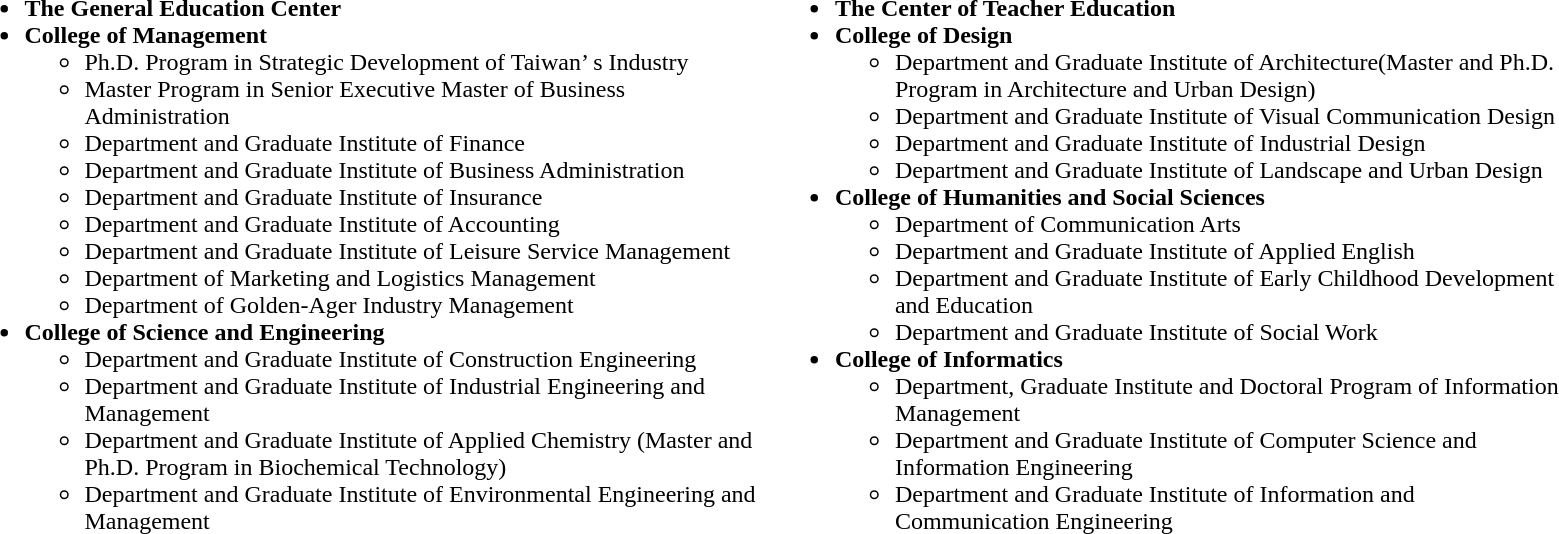<table border="0" cellpadding="3" width="100%">
<tr ---- valign="top">
<td width="30%"></td>
<td width="30%"></td>
<td width="10%"></td>
</tr>
<tr ---->
<td valign="top"><br><ul><li><strong>The General Education Center</strong></li><li><strong>College of Management</strong><ul><li>Ph.D. Program in Strategic Development of Taiwan’ s Industry</li><li>Master Program in Senior Executive Master of Business Administration</li><li>Department and Graduate Institute of Finance</li><li>Department and Graduate Institute of Business Administration</li><li>Department and Graduate Institute of Insurance</li><li>Department and Graduate Institute of Accounting</li><li>Department and Graduate Institute of Leisure Service Management</li><li>Department of Marketing and Logistics Management</li><li>Department of Golden-Ager Industry Management</li></ul></li><li><strong>College of Science and Engineering</strong><ul><li>Department and Graduate Institute of Construction Engineering</li><li>Department and Graduate Institute of Industrial Engineering and Management</li><li>Department and Graduate Institute of Applied Chemistry (Master and Ph.D. Program in Biochemical Technology)</li><li>Department and Graduate Institute of Environmental Engineering and Management</li></ul></li></ul></td>
<td valign="top" align="left"><br><ul><li><strong>The Center of Teacher Education</strong></li><li><strong>College of Design</strong><ul><li>Department and Graduate Institute of Architecture(Master and Ph.D. Program in Architecture and Urban Design)</li><li>Department and Graduate Institute of Visual Communication Design</li><li>Department and Graduate Institute of Industrial Design</li><li>Department and Graduate Institute of Landscape and Urban Design</li></ul></li><li><strong>College of Humanities and Social Sciences</strong><ul><li>Department of Communication Arts</li><li>Department and Graduate Institute of Applied English</li><li>Department and Graduate Institute of Early Childhood Development and Education</li><li>Department and Graduate Institute of Social Work</li></ul></li><li><strong>College of Informatics</strong><ul><li>Department, Graduate Institute and Doctoral Program of Information Management</li><li>Department and Graduate Institute of Computer Science and Information Engineering</li><li>Department and Graduate Institute of Information and Communication Engineering</li></ul></li></ul></td>
</tr>
</table>
